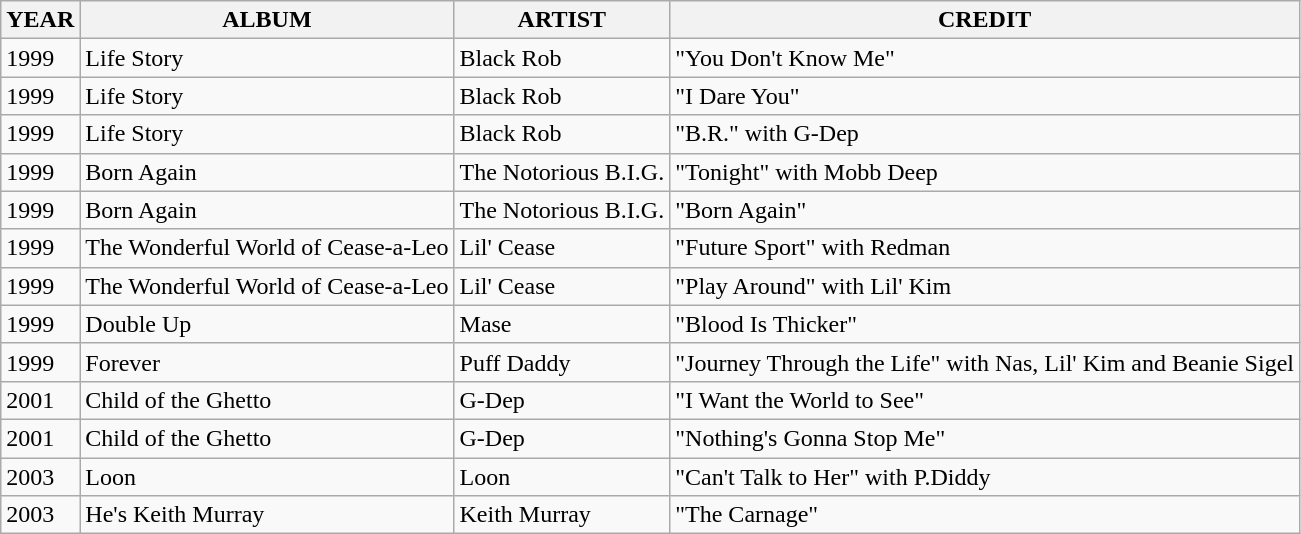<table class="wikitable sortable">
<tr>
<th>YEAR</th>
<th>ALBUM</th>
<th>ARTIST</th>
<th>CREDIT</th>
</tr>
<tr>
<td>1999</td>
<td>Life Story</td>
<td>Black Rob</td>
<td>"You Don't Know Me"</td>
</tr>
<tr>
<td>1999</td>
<td>Life Story</td>
<td>Black Rob</td>
<td>"I Dare You"</td>
</tr>
<tr>
<td>1999</td>
<td>Life Story</td>
<td>Black Rob</td>
<td>"B.R." with G-Dep</td>
</tr>
<tr>
<td>1999</td>
<td>Born Again</td>
<td>The Notorious B.I.G.</td>
<td>"Tonight" with Mobb Deep</td>
</tr>
<tr>
<td>1999</td>
<td>Born Again</td>
<td>The Notorious B.I.G.</td>
<td>"Born Again"</td>
</tr>
<tr>
<td>1999</td>
<td>The Wonderful World of Cease-a-Leo</td>
<td>Lil' Cease</td>
<td>"Future Sport" with Redman</td>
</tr>
<tr>
<td>1999</td>
<td>The Wonderful World of Cease-a-Leo</td>
<td>Lil' Cease</td>
<td>"Play Around" with Lil' Kim</td>
</tr>
<tr>
<td>1999</td>
<td>Double Up</td>
<td>Mase</td>
<td>"Blood Is Thicker"</td>
</tr>
<tr>
<td>1999</td>
<td>Forever</td>
<td>Puff Daddy</td>
<td>"Journey Through the Life" with Nas, Lil' Kim and Beanie Sigel</td>
</tr>
<tr>
<td>2001</td>
<td>Child of the Ghetto</td>
<td>G-Dep</td>
<td>"I Want the World to See"</td>
</tr>
<tr>
<td>2001</td>
<td>Child of the Ghetto</td>
<td>G-Dep</td>
<td>"Nothing's Gonna Stop Me"</td>
</tr>
<tr>
<td>2003</td>
<td>Loon</td>
<td>Loon</td>
<td>"Can't Talk to Her" with P.Diddy</td>
</tr>
<tr>
<td>2003</td>
<td>He's Keith Murray</td>
<td>Keith Murray</td>
<td>"The Carnage"</td>
</tr>
</table>
